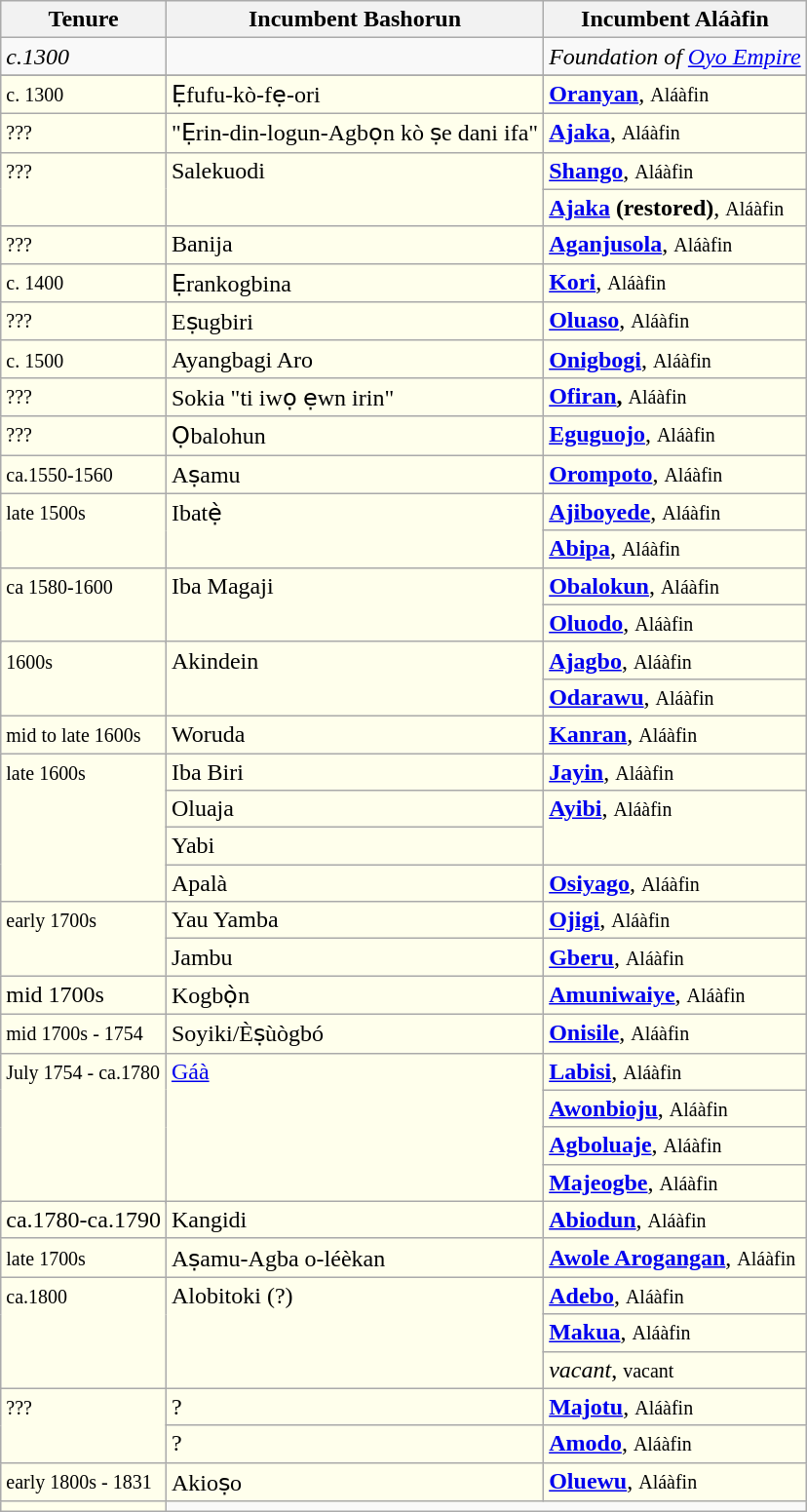<table class="wikitable">
<tr align="left">
<th>Tenure</th>
<th>Incumbent Bashorun</th>
<th>Incumbent Aláàfin</th>
</tr>
<tr valign="top">
<td><em>c.1300 </em></td>
<td></td>
<td><em>Foundation of <a href='#'>Oyo Empire</a></em></td>
</tr>
<tr valign="top">
</tr>
<tr valign="top" bgcolor="#ffffec">
<td><small>c. 1300 </small></td>
<td>Ẹfufu-kò-fẹ-ori</td>
<td><strong><a href='#'>Oranyan</a></strong>, <small>Aláàfin</small></td>
</tr>
<tr valign="top" bgcolor="#ffffec">
<td><small>??? </small></td>
<td>"Ẹrin-din-logun-Agbọn kò ṣe dani ifa"</td>
<td><strong><a href='#'>Ajaka</a></strong>, <small>Aláàfin</small></td>
</tr>
<tr valign="top" bgcolor="#ffffec">
<td rowspan="2"><small>??? </small></td>
<td rowspan="2">Salekuodi</td>
<td><strong><a href='#'>Shango</a></strong>, <small>Aláàfin</small></td>
</tr>
<tr valign="top" bgcolor="#ffffec">
<td><strong><a href='#'>Ajaka</a> (restored)</strong>, <small>Aláàfin</small></td>
</tr>
<tr valign="top" bgcolor="#ffffec">
<td><small>??? </small></td>
<td>Banija</td>
<td rowspan="2"><strong><a href='#'>Aganjusola</a></strong>, <small>Aláàfin</small></td>
</tr>
<tr valign="top" bgcolor="#ffffec">
<td rowspan="2"><small> c. 1400 </small></td>
<td rowspan="2">Ẹrankogbina</td>
</tr>
<tr valign="top" bgcolor="#ffffec">
<td rowspan="2"><strong><a href='#'>Kori</a></strong>, <small>Aláàfin</small></td>
</tr>
<tr valign="top" bgcolor="#ffffec">
<td rowspan="2"><small>??? </small></td>
<td rowspan="2">Eṣugbiri</td>
</tr>
<tr valign="top" bgcolor="#ffffec">
<td><strong><a href='#'>Oluaso</a></strong>, <small>Aláàfin</small></td>
</tr>
<tr valign="top" bgcolor="#ffffec">
<td><small>c. 1500</small></td>
<td>Ayangbagi Aro</td>
<td><strong><a href='#'>Onigbogi</a></strong>, <small>Aláàfin</small></td>
</tr>
<tr valign="top" bgcolor="#ffffec">
<td><small>??? </small></td>
<td>Sokia "ti iwọ ẹwn irin"</td>
<td><strong><a href='#'>Ofiran</a>,</strong> <small>Aláàfin</small></td>
</tr>
<tr valign="top" bgcolor="#ffffec">
<td><small>??? </small></td>
<td>Ọbalohun</td>
<td><strong><a href='#'>Eguguojo</a></strong>, <small>Aláàfin</small></td>
</tr>
<tr valign="top" bgcolor="#ffffec">
<td><small>ca.1550-1560</small></td>
<td>Aṣamu</td>
<td><strong><a href='#'>Orompoto</a></strong>, <small>Aláàfin</small></td>
</tr>
<tr valign="top" bgcolor="#ffffec">
<td rowspan="2"><small>late 1500s</small></td>
<td rowspan="2">Ibatẹ̀</td>
<td><strong><a href='#'>Ajiboyede</a></strong>, <small>Aláàfin</small></td>
</tr>
<tr valign="top" bgcolor="#ffffec">
<td><strong><a href='#'>Abipa</a></strong>, <small>Aláàfin</small></td>
</tr>
<tr valign="top" bgcolor="#ffffec">
<td rowspan="3"><small>ca 1580-1600</small></td>
<td rowspan="3">Iba Magaji</td>
<td><strong><a href='#'>Obalokun</a></strong>, <small>Aláàfin</small></td>
</tr>
<tr valign="top" bgcolor="#ffffec">
<td><strong><a href='#'>Oluodo</a></strong>, <small>Aláàfin</small></td>
</tr>
<tr valign="top" bgcolor="#ffffec">
<td rowspan="2"><strong><a href='#'>Ajagbo</a></strong>, <small>Aláàfin</small></td>
</tr>
<tr valign="top" bgcolor="#ffffec">
<td rowspan="2"><small>1600s</small></td>
<td rowspan="2">Akindein</td>
</tr>
<tr valign="top" bgcolor="#ffffec">
<td><strong><a href='#'>Odarawu</a></strong>, <small>Aláàfin</small></td>
</tr>
<tr valign="top" bgcolor="#ffffec">
<td rowspan="2"><small>mid to late 1600s</small></td>
<td rowspan="2">Woruda</td>
<td><strong><a href='#'>Kanran</a></strong>, <small>Aláàfin</small></td>
</tr>
<tr valign="top" bgcolor="#ffffec">
<td rowspan="2"><strong><a href='#'>Jayin</a></strong>, <small>Aláàfin</small></td>
</tr>
<tr valign="top" bgcolor="#ffffec">
<td rowspan="5"><small>late 1600s</small></td>
<td rowspan="2">Iba Biri</td>
</tr>
<tr valign="top" bgcolor="#ffffec">
<td rowspan="3"><strong><a href='#'>Ayibi</a></strong>, <small>Aláàfin</small></td>
</tr>
<tr valign="top" bgcolor="#ffffec">
<td>Oluaja</td>
</tr>
<tr valign="top" bgcolor="#ffffec">
<td>Yabi</td>
</tr>
<tr valign="top" bgcolor="#ffffec">
<td>Apalà</td>
<td><strong><a href='#'>Osiyago</a></strong>, <small>Aláàfin</small></td>
</tr>
<tr valign="top" bgcolor="#ffffec">
<td rowspan="3"><small>early 1700s</small></td>
<td>Yau Yamba</td>
<td><strong><a href='#'>Ojigi</a></strong>, <small>Aláàfin</small></td>
</tr>
<tr valign="top" bgcolor="#ffffec">
<td rowspan="2">Jambu</td>
<td><strong><a href='#'>Gberu</a></strong>, <small>Aláàfin</small></td>
</tr>
<tr valign="top" bgcolor="#ffffec">
<td rowspan="2"><strong><a href='#'>Amuniwaiye</a></strong>, <small>Aláàfin</small></td>
</tr>
<tr valign="top" bgcolor="#ffffec">
<td>mid 1700s</td>
<td>Kogbọ̀n</td>
</tr>
<tr valign="top" bgcolor="#ffffec">
<td><small>mid 1700s - 1754</small></td>
<td>Soyiki/Èṣùògbó</td>
<td><strong><a href='#'>Onisile</a></strong>, <small>Aláàfin</small></td>
</tr>
<tr valign="top" bgcolor="#ffffec">
<td rowspan="5"><small>July 1754 - ca.1780</small></td>
<td rowspan="5"><a href='#'>Gáà</a></td>
<td><strong><a href='#'>Labisi</a></strong>, <small>Aláàfin</small></td>
</tr>
<tr valign="top" bgcolor="#ffffec">
<td><strong><a href='#'>Awonbioju</a></strong>, <small>Aláàfin</small></td>
</tr>
<tr valign="top" bgcolor="#ffffec">
<td><strong><a href='#'>Agboluaje</a></strong>, <small>Aláàfin</small></td>
</tr>
<tr valign="top" bgcolor="#ffffec">
<td><strong><a href='#'>Majeogbe</a></strong>, <small>Aláàfin</small></td>
</tr>
<tr valign="top" bgcolor="#ffffec">
<td rowspan="2"><strong><a href='#'>Abiodun</a></strong>, <small>Aláàfin</small></td>
</tr>
<tr valign="top" bgcolor="#ffffec">
<td>ca.1780-ca.1790</td>
<td>Kangidi</td>
</tr>
<tr valign="top" bgcolor="#ffffec">
<td><small>late 1700s</small></td>
<td>Aṣamu-Agba o-léèkan</td>
<td><strong><a href='#'>Awole Arogangan</a></strong>, <small>Aláàfin</small></td>
</tr>
<tr valign="top" bgcolor="#ffffec">
<td rowspan="3"><small>ca.1800</small></td>
<td rowspan="3">Alobitoki (?)</td>
<td><strong><a href='#'>Adebo</a></strong>, <small>Aláàfin</small></td>
</tr>
<tr valign="top" bgcolor="#ffffec">
<td><strong><a href='#'>Makua</a></strong>, <small>Aláàfin</small></td>
</tr>
<tr valign="top" bgcolor="#ffffec">
<td><em>vacant</em>, <small>vacant</small></td>
</tr>
<tr valign="top" bgcolor="#ffffec">
<td rowspan="2"><small>???</small></td>
<td>?</td>
<td><strong><a href='#'>Majotu</a></strong>, <small>Aláàfin</small></td>
</tr>
<tr valign="top" bgcolor="#ffffec">
<td>?</td>
<td><strong><a href='#'>Amodo</a></strong>, <small>Aláàfin</small></td>
</tr>
<tr valign="top" bgcolor="#ffffec">
<td><small>early 1800s - 1831</small></td>
<td>Akioṣo</td>
<td><strong><a href='#'>Oluewu</a></strong>, <small>Aláàfin</small></td>
</tr>
<tr valign="top" bgcolor="#ffffec">
<td></td>
</tr>
</table>
